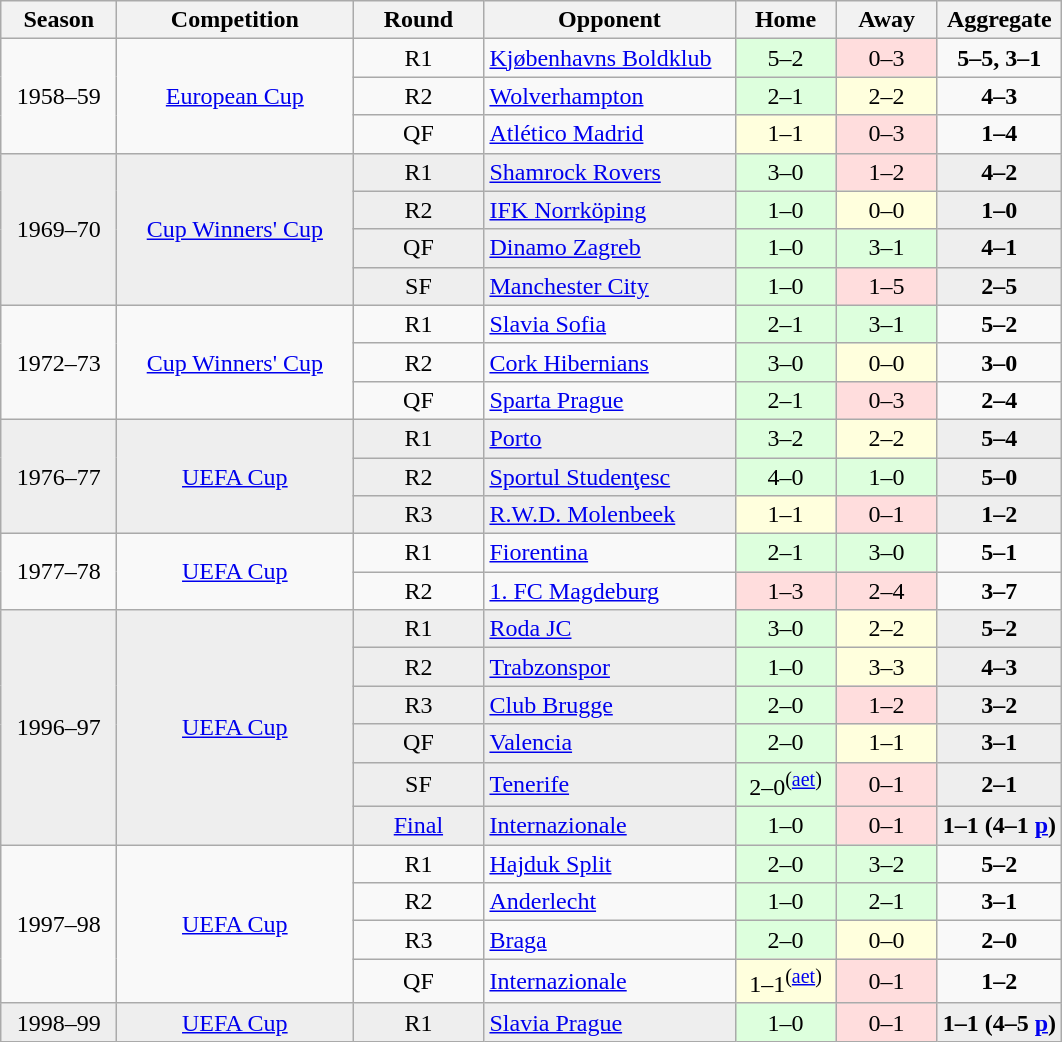<table class="wikitable sortable nowrap" style="text-align: center;">
<tr>
<th width="70">Season</th>
<th width="150">Competition</th>
<th width="80">Round</th>
<th width="160">Opponent</th>
<th width="60">Home</th>
<th width="60">Away</th>
<th>Aggregate</th>
</tr>
<tr>
<td rowspan=3>1958–59</td>
<td rowspan=3><a href='#'>European Cup</a></td>
<td>R1</td>
<td align="left"> <a href='#'>Kjøbenhavns Boldklub</a></td>
<td bgcolor="#ddffdd">5–2</td>
<td bgcolor="#ffdddd">0–3</td>
<td><strong>5–5, 3–1</strong></td>
</tr>
<tr>
<td>R2</td>
<td align="left"> <a href='#'>Wolverhampton</a></td>
<td bgcolor="#ddffdd">2–1</td>
<td bgcolor="#ffffdd">2–2</td>
<td><strong>4–3</strong></td>
</tr>
<tr>
<td>QF</td>
<td align="left"> <a href='#'>Atlético Madrid</a></td>
<td bgcolor="#ffffdd">1–1</td>
<td bgcolor="#ffdddd">0–3</td>
<td><strong>1–4</strong></td>
</tr>
<tr bgcolor=#EEEEEE>
<td rowspan=4>1969–70</td>
<td rowspan=4><a href='#'>Cup Winners' Cup</a></td>
<td>R1</td>
<td align="left"> <a href='#'>Shamrock Rovers</a></td>
<td bgcolor="#ddffdd">3–0</td>
<td bgcolor="#ffdddd">1–2</td>
<td><strong>4–2</strong></td>
</tr>
<tr bgcolor=#EEEEEE>
<td>R2</td>
<td align="left"> <a href='#'>IFK Norrköping</a></td>
<td bgcolor="#ddffdd">1–0</td>
<td bgcolor="#ffffdd">0–0</td>
<td><strong>1–0</strong></td>
</tr>
<tr bgcolor=#EEEEEE>
<td>QF</td>
<td align="left"> <a href='#'>Dinamo Zagreb</a></td>
<td bgcolor="#ddffdd">1–0</td>
<td bgcolor="#ddffdd">3–1</td>
<td><strong>4–1</strong></td>
</tr>
<tr bgcolor=#EEEEEE>
<td>SF</td>
<td align="left"> <a href='#'>Manchester City</a></td>
<td bgcolor="#ddffdd">1–0</td>
<td bgcolor="#ffdddd">1–5</td>
<td><strong>2–5</strong></td>
</tr>
<tr>
<td rowspan=3>1972–73</td>
<td rowspan=3><a href='#'>Cup Winners' Cup</a></td>
<td>R1</td>
<td align="left"> <a href='#'>Slavia Sofia</a></td>
<td bgcolor="#ddffdd">2–1</td>
<td bgcolor="#ddffdd">3–1</td>
<td><strong>5–2</strong></td>
</tr>
<tr>
<td>R2</td>
<td align="left"> <a href='#'>Cork Hibernians</a></td>
<td bgcolor="#ddffdd">3–0</td>
<td bgcolor="#ffffdd">0–0</td>
<td><strong>3–0</strong></td>
</tr>
<tr>
<td>QF</td>
<td align="left"> <a href='#'>Sparta Prague</a></td>
<td bgcolor="#ddffdd">2–1</td>
<td bgcolor="#ffdddd">0–3</td>
<td><strong>2–4</strong></td>
</tr>
<tr bgcolor=#EEEEEE>
<td rowspan=3>1976–77</td>
<td rowspan=3><a href='#'>UEFA Cup</a></td>
<td>R1</td>
<td align="left"> <a href='#'>Porto</a></td>
<td bgcolor="#ddffdd">3–2</td>
<td bgcolor="#ffffdd">2–2</td>
<td><strong>5–4</strong></td>
</tr>
<tr bgcolor=#EEEEEE>
<td>R2</td>
<td align="left"> <a href='#'>Sportul Studenţesc</a></td>
<td bgcolor="#ddffdd">4–0</td>
<td bgcolor="#ddffdd">1–0</td>
<td><strong>5–0</strong></td>
</tr>
<tr bgcolor=#EEEEEE>
<td>R3</td>
<td align="left"> <a href='#'>R.W.D. Molenbeek</a></td>
<td bgcolor="#ffffdd">1–1</td>
<td bgcolor="#ffdddd">0–1</td>
<td><strong>1–2</strong></td>
</tr>
<tr>
<td rowspan=2>1977–78</td>
<td rowspan=2><a href='#'>UEFA Cup</a></td>
<td>R1</td>
<td align="left"> <a href='#'>Fiorentina</a></td>
<td bgcolor="#ddffdd">2–1</td>
<td bgcolor="#ddffdd">3–0</td>
<td><strong>5–1</strong></td>
</tr>
<tr>
<td>R2</td>
<td align="left"> <a href='#'>1. FC Magdeburg</a></td>
<td bgcolor="#ffdddd">1–3</td>
<td bgcolor="#ffdddd">2–4</td>
<td><strong>3–7</strong></td>
</tr>
<tr bgcolor=#EEEEEE>
<td rowspan=6>1996–97</td>
<td rowspan=6><a href='#'>UEFA Cup</a></td>
<td>R1</td>
<td align="left"> <a href='#'>Roda JC</a></td>
<td bgcolor="#ddffdd">3–0</td>
<td bgcolor="#ffffdd">2–2</td>
<td><strong>5–2</strong></td>
</tr>
<tr bgcolor=#EEEEEE>
<td>R2</td>
<td align="left"> <a href='#'>Trabzonspor</a></td>
<td bgcolor="#ddffdd">1–0</td>
<td bgcolor="#ffffdd">3–3</td>
<td><strong>4–3</strong></td>
</tr>
<tr bgcolor=#EEEEEE>
<td>R3</td>
<td align="left"> <a href='#'>Club Brugge</a></td>
<td bgcolor="#ddffdd">2–0</td>
<td bgcolor="#ffdddd">1–2</td>
<td><strong>3–2</strong></td>
</tr>
<tr bgcolor=#EEEEEE>
<td>QF</td>
<td align="left"> <a href='#'>Valencia</a></td>
<td bgcolor="#ddffdd">2–0</td>
<td bgcolor="#ffffdd">1–1</td>
<td><strong>3–1</strong></td>
</tr>
<tr bgcolor=#EEEEEE>
<td>SF</td>
<td align="left"> <a href='#'>Tenerife</a></td>
<td bgcolor="#ddffdd">2–0<sup>(<a href='#'>aet</a>)</sup></td>
<td bgcolor="#ffdddd">0–1</td>
<td><strong>2–1</strong></td>
</tr>
<tr bgcolor=#EEEEEE>
<td><a href='#'>Final</a></td>
<td align="left"> <a href='#'>Internazionale</a></td>
<td bgcolor="#ddffdd">1–0</td>
<td bgcolor="#ffdddd">0–1</td>
<td><strong>1–1 (4–1 <a href='#'>p</a>)</strong></td>
</tr>
<tr>
<td rowspan=4>1997–98</td>
<td rowspan=4><a href='#'>UEFA Cup</a></td>
<td>R1</td>
<td align="left"> <a href='#'>Hajduk Split</a></td>
<td bgcolor="#ddffdd">2–0</td>
<td bgcolor="#ddffdd">3–2</td>
<td><strong>5–2</strong></td>
</tr>
<tr>
<td>R2</td>
<td align="left"> <a href='#'>Anderlecht</a></td>
<td bgcolor="#ddffdd">1–0</td>
<td bgcolor="#ddffdd">2–1</td>
<td><strong>3–1</strong></td>
</tr>
<tr>
<td>R3</td>
<td align="left"> <a href='#'>Braga</a></td>
<td bgcolor="#ddffdd">2–0</td>
<td bgcolor="#ffffdd">0–0</td>
<td><strong>2–0</strong></td>
</tr>
<tr>
<td>QF</td>
<td align="left"> <a href='#'>Internazionale</a></td>
<td bgcolor="#ffffdd">1–1<sup>(<a href='#'>aet</a>)</sup></td>
<td bgcolor="#ffdddd">0–1</td>
<td><strong>1–2</strong></td>
</tr>
<tr bgcolor=#EEEEEE>
<td>1998–99</td>
<td><a href='#'>UEFA Cup</a></td>
<td>R1</td>
<td align="left"> <a href='#'>Slavia Prague</a></td>
<td bgcolor="#ddffdd">1–0</td>
<td bgcolor="#ffdddd">0–1</td>
<td><strong>1–1 (4–5 <a href='#'>p</a>)</strong></td>
</tr>
</table>
